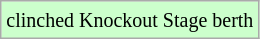<table class="wikitable">
<tr>
<td style="background-color: #ccffcc;"><small>clinched Knockout Stage berth</small></td>
</tr>
</table>
